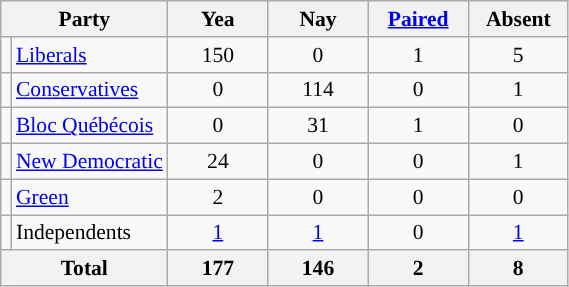<table class="wikitable" align="center" style="text-align:center; font-size:90%">
<tr>
<th colspan="2">Party</th>
<th width=60px>Yea</th>
<th width=60px>Nay</th>
<th width=60px><a href='#'>Paired</a></th>
<th width=60px>Absent</th>
</tr>
<tr>
<td style="background:"></td>
<td align="left"><a href='#'>Liberals</a></td>
<td>150</td>
<td>0</td>
<td>1</td>
<td>5</td>
</tr>
<tr>
<td style="background:"></td>
<td align="left"><a href='#'>Conservatives</a></td>
<td>0</td>
<td>114</td>
<td>0</td>
<td>1</td>
</tr>
<tr>
<td style="background:"></td>
<td align="left"><a href='#'>Bloc Québécois</a></td>
<td>0</td>
<td>31</td>
<td>1</td>
<td>0</td>
</tr>
<tr>
<td style="background:"></td>
<td align="left"><a href='#'>New Democratic</a></td>
<td>24</td>
<td>0</td>
<td>0</td>
<td>1</td>
</tr>
<tr>
<td style="background:"></td>
<td align="left"><a href='#'>Green</a></td>
<td>2</td>
<td>0</td>
<td>0</td>
<td>0</td>
</tr>
<tr>
<td style="background:"></td>
<td align="left">Independents</td>
<td><a href='#'>1</a></td>
<td><a href='#'>1</a></td>
<td>0</td>
<td><a href='#'>1</a></td>
</tr>
<tr>
<th colspan=2>Total</th>
<th>177</th>
<th>146</th>
<th>2</th>
<th>8</th>
</tr>
</table>
